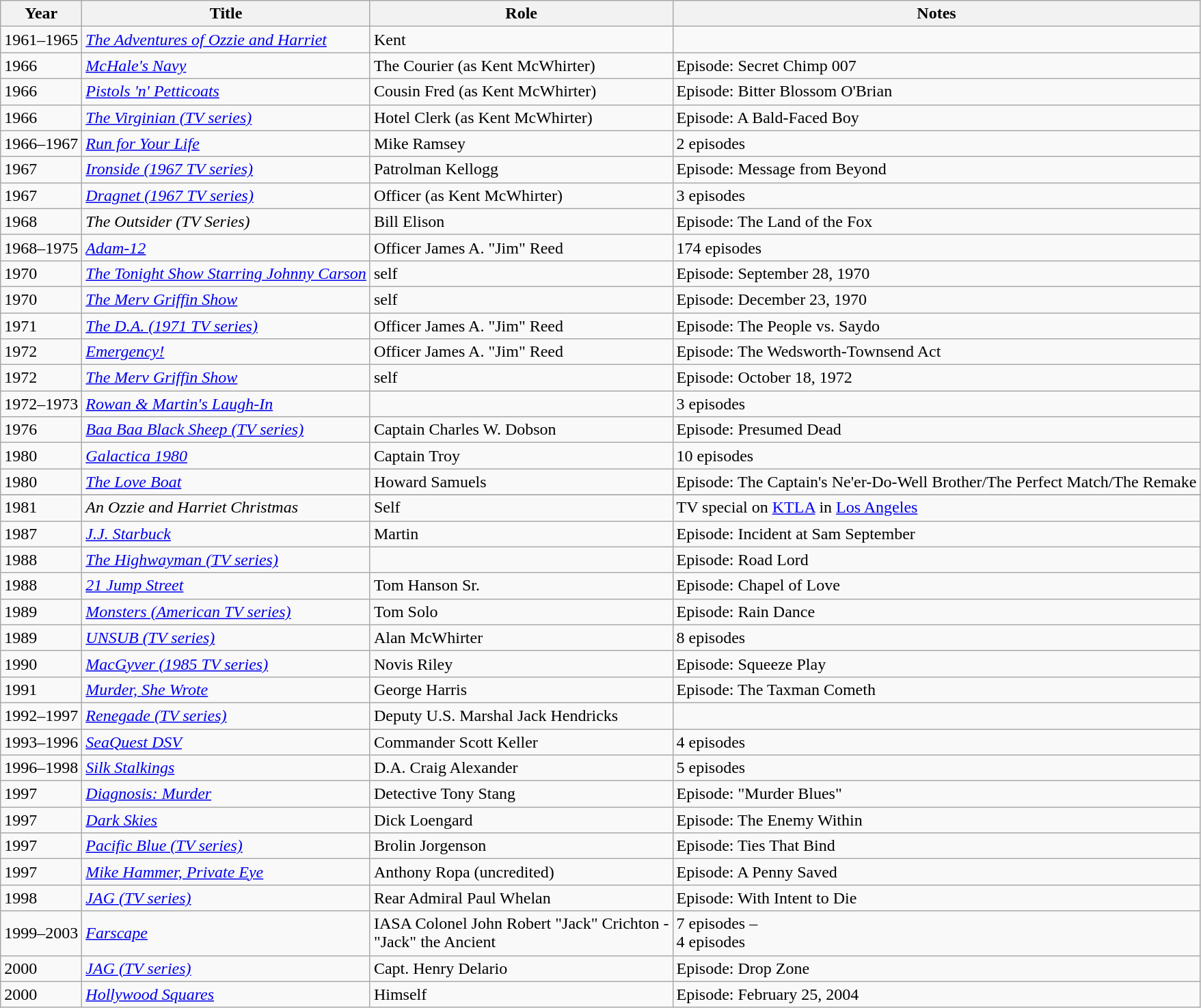<table class="wikitable sortable">
<tr>
<th>Year</th>
<th>Title</th>
<th>Role</th>
<th class="unsortable">Notes</th>
</tr>
<tr>
<td>1961–1965</td>
<td><em><a href='#'>The Adventures of Ozzie and Harriet</a></em></td>
<td>Kent</td>
<td></td>
</tr>
<tr>
<td>1966</td>
<td><em><a href='#'>McHale's Navy</a></em></td>
<td>The Courier (as Kent McWhirter)</td>
<td>Episode: Secret Chimp 007</td>
</tr>
<tr>
<td>1966</td>
<td><em><a href='#'>Pistols 'n' Petticoats</a></em></td>
<td>Cousin Fred (as Kent McWhirter)</td>
<td>Episode: Bitter Blossom O'Brian</td>
</tr>
<tr>
<td>1966</td>
<td><em><a href='#'>The Virginian (TV series)</a></em></td>
<td>Hotel Clerk (as Kent McWhirter)</td>
<td>Episode: A Bald-Faced Boy</td>
</tr>
<tr>
<td>1966–1967</td>
<td><em><a href='#'>Run for Your Life</a></em></td>
<td>Mike Ramsey</td>
<td>2 episodes</td>
</tr>
<tr>
<td>1967</td>
<td><em><a href='#'>Ironside (1967 TV series)</a></em></td>
<td>Patrolman Kellogg</td>
<td>Episode: Message from Beyond</td>
</tr>
<tr>
<td>1967</td>
<td><em><a href='#'>Dragnet (1967 TV series)</a></em></td>
<td>Officer (as Kent McWhirter)</td>
<td>3 episodes</td>
</tr>
<tr>
<td>1968</td>
<td><em>The Outsider (TV Series)</em></td>
<td>Bill Elison</td>
<td>Episode: The Land of the Fox</td>
</tr>
<tr>
<td>1968–1975</td>
<td><em><a href='#'>Adam-12</a></em></td>
<td>Officer James A. "Jim" Reed</td>
<td>174 episodes</td>
</tr>
<tr>
<td>1970</td>
<td><em><a href='#'>The Tonight Show Starring Johnny Carson</a></em></td>
<td>self</td>
<td>Episode: September 28, 1970</td>
</tr>
<tr>
<td>1970</td>
<td><em><a href='#'>The Merv Griffin Show</a></em></td>
<td>self</td>
<td>Episode: December 23, 1970</td>
</tr>
<tr>
<td>1971</td>
<td><em><a href='#'>The D.A. (1971 TV series)</a></em></td>
<td>Officer James A. "Jim" Reed</td>
<td>Episode: The People vs. Saydo</td>
</tr>
<tr>
<td>1972</td>
<td><em><a href='#'>Emergency!</a></em></td>
<td>Officer James A. "Jim" Reed</td>
<td>Episode: The Wedsworth-Townsend Act</td>
</tr>
<tr>
<td>1972</td>
<td><em><a href='#'>The Merv Griffin Show</a></em></td>
<td>self</td>
<td>Episode: October 18, 1972</td>
</tr>
<tr>
<td>1972–1973</td>
<td><em><a href='#'>Rowan & Martin's Laugh-In</a></em></td>
<td></td>
<td>3 episodes</td>
</tr>
<tr>
<td>1976</td>
<td><em><a href='#'>Baa Baa Black Sheep (TV series)</a></em></td>
<td>Captain Charles W. Dobson</td>
<td>Episode: Presumed Dead</td>
</tr>
<tr>
<td>1980</td>
<td><em><a href='#'>Galactica 1980</a></em></td>
<td>Captain Troy</td>
<td>10 episodes</td>
</tr>
<tr>
<td>1980</td>
<td><em><a href='#'>The Love Boat</a></em></td>
<td>Howard Samuels</td>
<td>Episode: The Captain's Ne'er-Do-Well Brother/The Perfect Match/The Remake</td>
</tr>
<tr>
</tr>
<tr>
<td>1981</td>
<td><em>An Ozzie and Harriet Christmas</em></td>
<td>Self</td>
<td>TV special on <a href='#'>KTLA</a> in <a href='#'>Los Angeles</a></td>
</tr>
<tr>
<td>1987</td>
<td><em><a href='#'>J.J. Starbuck</a></em></td>
<td>Martin</td>
<td>Episode: Incident at Sam September</td>
</tr>
<tr>
<td>1988</td>
<td><em><a href='#'>The Highwayman (TV series)</a></em></td>
<td></td>
<td>Episode: Road Lord</td>
</tr>
<tr>
<td>1988</td>
<td><em><a href='#'>21 Jump Street</a></em></td>
<td>Tom Hanson Sr.</td>
<td>Episode: Chapel of Love</td>
</tr>
<tr>
<td>1989</td>
<td><em><a href='#'>Monsters (American TV series)</a></em></td>
<td>Tom Solo</td>
<td>Episode: Rain Dance</td>
</tr>
<tr>
<td>1989</td>
<td><em><a href='#'>UNSUB (TV series)</a></em></td>
<td>Alan McWhirter</td>
<td>8 episodes</td>
</tr>
<tr>
<td>1990</td>
<td><em><a href='#'>MacGyver (1985 TV series)</a></em></td>
<td>Novis Riley</td>
<td>Episode: Squeeze Play</td>
</tr>
<tr>
<td>1991</td>
<td><em><a href='#'>Murder, She Wrote</a></em></td>
<td>George Harris</td>
<td>Episode: The Taxman Cometh</td>
</tr>
<tr>
<td>1992–1997</td>
<td><em><a href='#'>Renegade (TV series)</a></em></td>
<td>Deputy U.S. Marshal Jack Hendricks</td>
<td></td>
</tr>
<tr>
<td>1993–1996</td>
<td><em><a href='#'>SeaQuest DSV</a></em></td>
<td>Commander Scott Keller</td>
<td>4 episodes</td>
</tr>
<tr>
<td>1996–1998</td>
<td><em><a href='#'>Silk Stalkings</a></em></td>
<td>D.A. Craig Alexander</td>
<td>5 episodes</td>
</tr>
<tr>
<td>1997</td>
<td><em><a href='#'>Diagnosis: Murder</a></em></td>
<td>Detective Tony Stang</td>
<td>Episode: "Murder Blues"</td>
</tr>
<tr>
<td>1997</td>
<td><em><a href='#'>Dark Skies</a></em></td>
<td>Dick Loengard</td>
<td>Episode: The Enemy Within</td>
</tr>
<tr>
<td>1997</td>
<td><em><a href='#'>Pacific Blue (TV series)</a></em></td>
<td>Brolin Jorgenson</td>
<td>Episode: Ties That Bind</td>
</tr>
<tr>
<td>1997</td>
<td><em><a href='#'>Mike Hammer, Private Eye</a></em></td>
<td>Anthony Ropa (uncredited)</td>
<td>Episode: A Penny Saved</td>
</tr>
<tr>
<td>1998</td>
<td><em><a href='#'>JAG (TV series)</a></em></td>
<td>Rear Admiral Paul Whelan</td>
<td>Episode: With Intent to Die</td>
</tr>
<tr>
<td>1999–2003</td>
<td><em><a href='#'>Farscape</a></em></td>
<td>IASA Colonel John Robert "Jack" Crichton -<br>"Jack" the Ancient</td>
<td>7 episodes –<br>4 episodes</td>
</tr>
<tr>
<td>2000</td>
<td><em><a href='#'>JAG (TV series)</a></em></td>
<td>Capt. Henry Delario</td>
<td>Episode: Drop Zone</td>
</tr>
<tr>
<td>2000</td>
<td><em><a href='#'>Hollywood Squares</a></em></td>
<td>Himself</td>
<td>Episode: February 25, 2004</td>
</tr>
</table>
